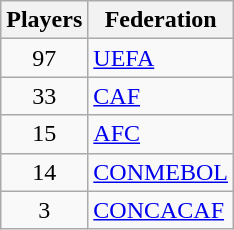<table class="wikitable">
<tr>
<th>Players</th>
<th>Federation</th>
</tr>
<tr>
<td align="center">97</td>
<td><a href='#'>UEFA</a></td>
</tr>
<tr>
<td align="center">33</td>
<td><a href='#'>CAF</a></td>
</tr>
<tr>
<td align="center">15</td>
<td><a href='#'>AFC</a></td>
</tr>
<tr>
<td align="center">14</td>
<td><a href='#'>CONMEBOL</a></td>
</tr>
<tr>
<td align="center">3</td>
<td><a href='#'>CONCACAF</a></td>
</tr>
</table>
